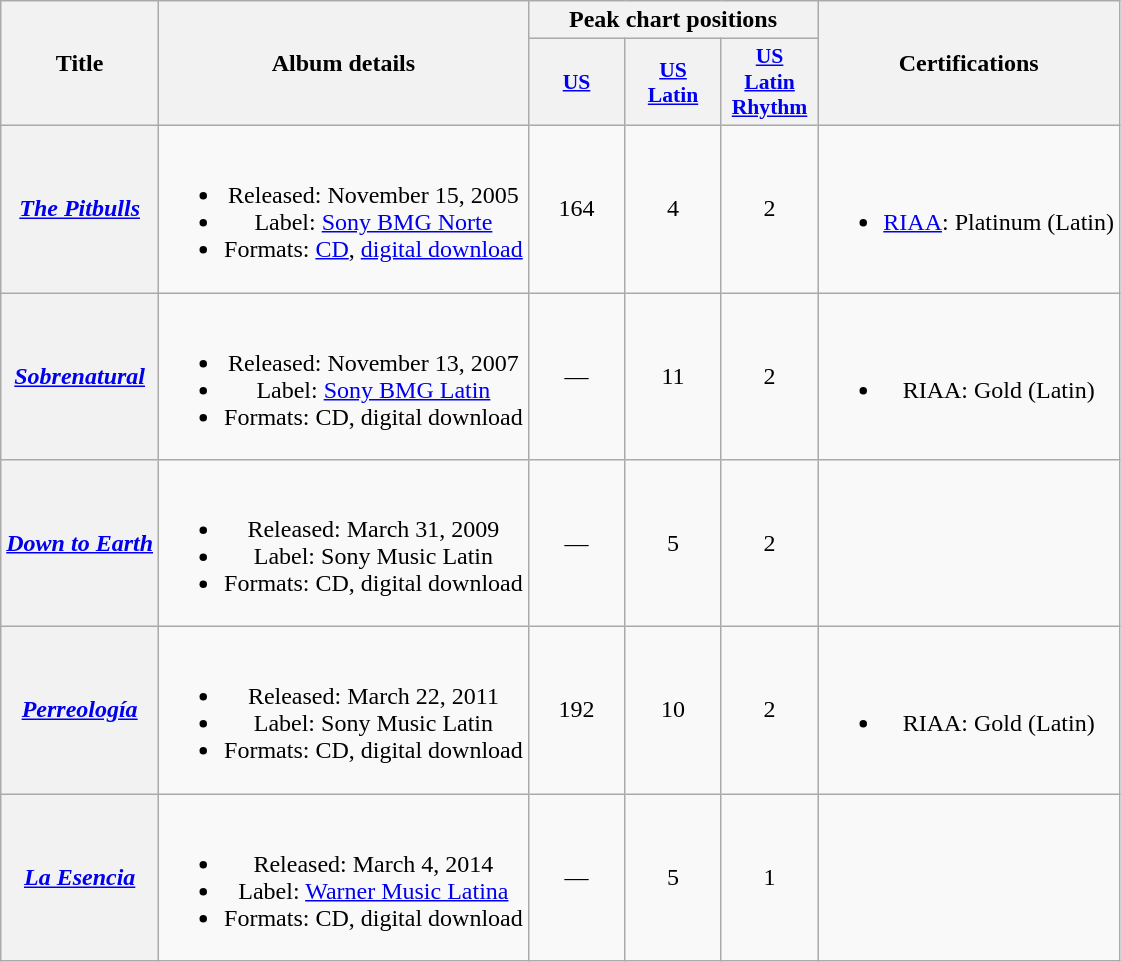<table class="wikitable plainrowheaders" style="text-align:center;">
<tr>
<th rowspan="2">Title</th>
<th rowspan="2">Album details</th>
<th colspan="3">Peak chart positions</th>
<th rowspan="2">Certifications</th>
</tr>
<tr>
<th style="width:4em;font-size:90%"><a href='#'>US</a></th>
<th style="width:4em;font-size:90%"><a href='#'>US<br>Latin</a></th>
<th style="width:4em;font-size:90%"><a href='#'>US<br>Latin<br>Rhythm</a></th>
</tr>
<tr>
<th scope="row"><em><a href='#'>The Pitbulls</a></em></th>
<td><br><ul><li>Released: November 15, 2005</li><li>Label: <a href='#'>Sony BMG Norte</a></li><li>Formats: <a href='#'>CD</a>, <a href='#'>digital download</a></li></ul></td>
<td>164</td>
<td>4</td>
<td>2</td>
<td><br><ul><li><a href='#'>RIAA</a>: Platinum (Latin)</li></ul></td>
</tr>
<tr>
<th scope="row"><em><a href='#'>Sobrenatural</a></em></th>
<td><br><ul><li>Released: November 13, 2007</li><li>Label: <a href='#'>Sony BMG Latin</a></li><li>Formats: CD, digital download</li></ul></td>
<td>—</td>
<td>11</td>
<td>2</td>
<td><br><ul><li>RIAA: Gold (Latin)</li></ul></td>
</tr>
<tr>
<th scope="row"><em><a href='#'>Down to Earth</a></em></th>
<td><br><ul><li>Released: March 31, 2009</li><li>Label: Sony Music Latin</li><li>Formats: CD, digital download</li></ul></td>
<td>—</td>
<td>5</td>
<td>2</td>
<td></td>
</tr>
<tr>
<th scope="row"><em><a href='#'>Perreología</a></em></th>
<td><br><ul><li>Released: March 22, 2011</li><li>Label: Sony Music Latin</li><li>Formats: CD, digital download</li></ul></td>
<td>192</td>
<td>10</td>
<td>2</td>
<td><br><ul><li>RIAA: Gold (Latin)</li></ul></td>
</tr>
<tr>
<th scope="row"><em><a href='#'>La Esencia</a></em></th>
<td><br><ul><li>Released: March 4, 2014</li><li>Label: <a href='#'>Warner Music Latina</a></li><li>Formats: CD, digital download</li></ul></td>
<td>—</td>
<td>5</td>
<td>1</td>
<td></td>
</tr>
</table>
